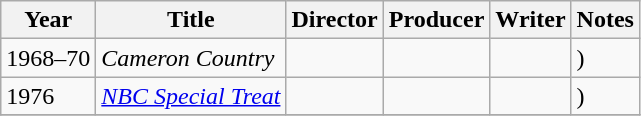<table class="wikitable">
<tr>
<th>Year</th>
<th>Title</th>
<th>Director</th>
<th>Producer</th>
<th>Writer</th>
<th>Notes</th>
</tr>
<tr>
<td>1968–70</td>
<td><em>Cameron Country</em></td>
<td></td>
<td></td>
<td></td>
<td>)</td>
</tr>
<tr>
<td>1976</td>
<td><em><a href='#'>NBC Special Treat</a></em></td>
<td></td>
<td></td>
<td></td>
<td>)</td>
</tr>
<tr>
</tr>
</table>
